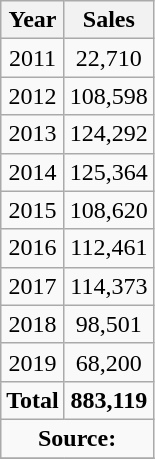<table class="wikitable" style="float:center; clear:center; margin:0em 0em 1em 1em; text-align:center">
<tr>
<th>Year</th>
<th>Sales</th>
</tr>
<tr>
<td>2011</td>
<td>22,710</td>
</tr>
<tr>
<td>2012</td>
<td>108,598</td>
</tr>
<tr>
<td>2013</td>
<td>124,292</td>
</tr>
<tr>
<td>2014</td>
<td>125,364</td>
</tr>
<tr>
<td>2015</td>
<td>108,620</td>
</tr>
<tr>
<td>2016</td>
<td>112,461</td>
</tr>
<tr>
<td>2017</td>
<td>114,373</td>
</tr>
<tr>
<td>2018</td>
<td>98,501</td>
</tr>
<tr>
<td>2019</td>
<td>68,200</td>
</tr>
<tr>
<td><strong>Total</strong></td>
<td><strong>883,119</strong></td>
</tr>
<tr>
<td colspan="2"><strong>Source:</strong></td>
</tr>
<tr>
</tr>
</table>
